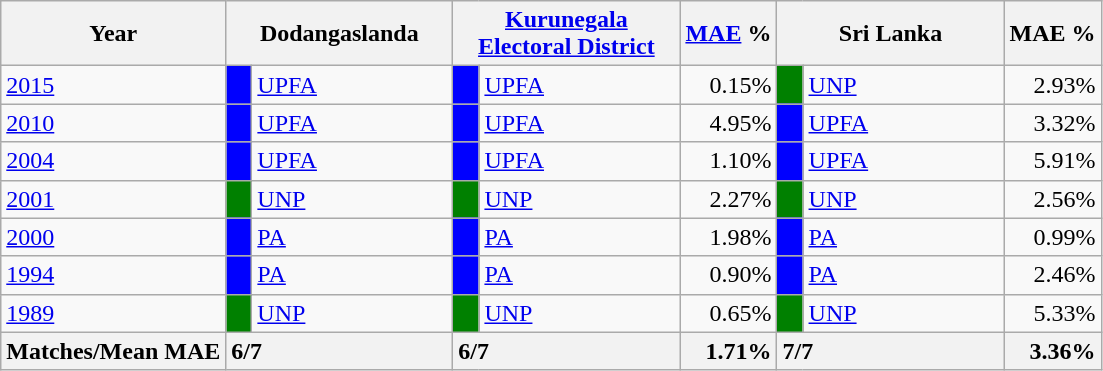<table class="wikitable">
<tr>
<th>Year</th>
<th colspan="2" width="144px">Dodangaslanda</th>
<th colspan="2" width="144px"><a href='#'>Kurunegala Electoral District</a></th>
<th><a href='#'>MAE</a> %</th>
<th colspan="2" width="144px">Sri Lanka</th>
<th>MAE %</th>
</tr>
<tr>
<td><a href='#'>2015</a></td>
<td style="background-color:blue;" width="10px"></td>
<td style="text-align:left;"><a href='#'>UPFA</a></td>
<td style="background-color:blue;" width="10px"></td>
<td style="text-align:left;"><a href='#'>UPFA</a></td>
<td style="text-align:right;">0.15%</td>
<td style="background-color:green;" width="10px"></td>
<td style="text-align:left;"><a href='#'>UNP</a></td>
<td style="text-align:right;">2.93%</td>
</tr>
<tr>
<td><a href='#'>2010</a></td>
<td style="background-color:blue;" width="10px"></td>
<td style="text-align:left;"><a href='#'>UPFA</a></td>
<td style="background-color:blue;" width="10px"></td>
<td style="text-align:left;"><a href='#'>UPFA</a></td>
<td style="text-align:right;">4.95%</td>
<td style="background-color:blue;" width="10px"></td>
<td style="text-align:left;"><a href='#'>UPFA</a></td>
<td style="text-align:right;">3.32%</td>
</tr>
<tr>
<td><a href='#'>2004</a></td>
<td style="background-color:blue;" width="10px"></td>
<td style="text-align:left;"><a href='#'>UPFA</a></td>
<td style="background-color:blue;" width="10px"></td>
<td style="text-align:left;"><a href='#'>UPFA</a></td>
<td style="text-align:right;">1.10%</td>
<td style="background-color:blue;" width="10px"></td>
<td style="text-align:left;"><a href='#'>UPFA</a></td>
<td style="text-align:right;">5.91%</td>
</tr>
<tr>
<td><a href='#'>2001</a></td>
<td style="background-color:green;" width="10px"></td>
<td style="text-align:left;"><a href='#'>UNP</a></td>
<td style="background-color:green;" width="10px"></td>
<td style="text-align:left;"><a href='#'>UNP</a></td>
<td style="text-align:right;">2.27%</td>
<td style="background-color:green;" width="10px"></td>
<td style="text-align:left;"><a href='#'>UNP</a></td>
<td style="text-align:right;">2.56%</td>
</tr>
<tr>
<td><a href='#'>2000</a></td>
<td style="background-color:blue;" width="10px"></td>
<td style="text-align:left;"><a href='#'>PA</a></td>
<td style="background-color:blue;" width="10px"></td>
<td style="text-align:left;"><a href='#'>PA</a></td>
<td style="text-align:right;">1.98%</td>
<td style="background-color:blue;" width="10px"></td>
<td style="text-align:left;"><a href='#'>PA</a></td>
<td style="text-align:right;">0.99%</td>
</tr>
<tr>
<td><a href='#'>1994</a></td>
<td style="background-color:blue;" width="10px"></td>
<td style="text-align:left;"><a href='#'>PA</a></td>
<td style="background-color:blue;" width="10px"></td>
<td style="text-align:left;"><a href='#'>PA</a></td>
<td style="text-align:right;">0.90%</td>
<td style="background-color:blue;" width="10px"></td>
<td style="text-align:left;"><a href='#'>PA</a></td>
<td style="text-align:right;">2.46%</td>
</tr>
<tr>
<td><a href='#'>1989</a></td>
<td style="background-color:green;" width="10px"></td>
<td style="text-align:left;"><a href='#'>UNP</a></td>
<td style="background-color:green;" width="10px"></td>
<td style="text-align:left;"><a href='#'>UNP</a></td>
<td style="text-align:right;">0.65%</td>
<td style="background-color:green;" width="10px"></td>
<td style="text-align:left;"><a href='#'>UNP</a></td>
<td style="text-align:right;">5.33%</td>
</tr>
<tr>
<th>Matches/Mean MAE</th>
<th style="text-align:left;"colspan="2" width="144px">6/7</th>
<th style="text-align:left;"colspan="2" width="144px">6/7</th>
<th style="text-align:right;">1.71%</th>
<th style="text-align:left;"colspan="2" width="144px">7/7</th>
<th style="text-align:right;">3.36%</th>
</tr>
</table>
